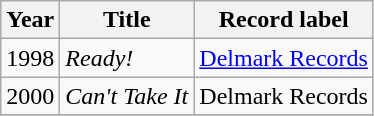<table class="wikitable sortable">
<tr>
<th>Year</th>
<th>Title</th>
<th>Record label</th>
</tr>
<tr>
<td>1998</td>
<td><em>Ready!</em></td>
<td style="text-align:center;"><a href='#'>Delmark Records</a></td>
</tr>
<tr>
<td>2000</td>
<td><em>Can't Take It</em></td>
<td style="text-align:center;">Delmark Records</td>
</tr>
<tr>
</tr>
</table>
